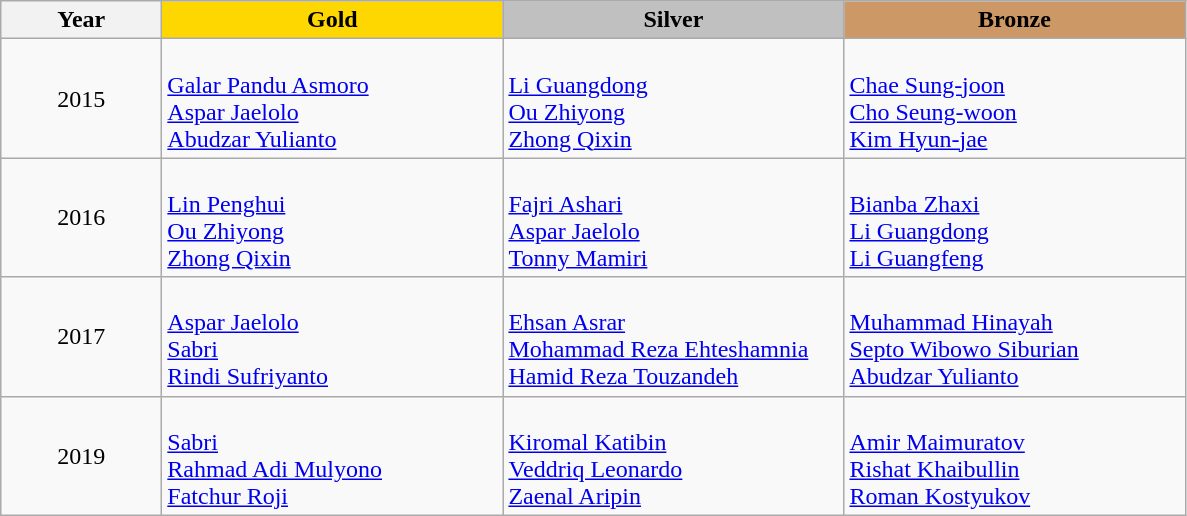<table class="wikitable">
<tr>
<th width="100">Year</th>
<th width="220" style="background:gold;">Gold</th>
<th width="220" style="background:silver;">Silver</th>
<th width="220" style="background:#CC9966;">Bronze</th>
</tr>
<tr>
<td align="center">2015</td>
<td><br><a href='#'>Galar Pandu Asmoro</a><br><a href='#'>Aspar Jaelolo</a><br><a href='#'>Abudzar Yulianto</a></td>
<td><br><a href='#'>Li Guangdong</a><br><a href='#'>Ou Zhiyong</a><br><a href='#'>Zhong Qixin</a></td>
<td><br><a href='#'>Chae Sung-joon</a><br><a href='#'>Cho Seung-woon</a><br><a href='#'>Kim Hyun-jae</a></td>
</tr>
<tr>
<td align="center">2016</td>
<td><br><a href='#'>Lin Penghui</a><br><a href='#'>Ou Zhiyong</a><br><a href='#'>Zhong Qixin</a></td>
<td><br><a href='#'>Fajri Ashari</a><br><a href='#'>Aspar Jaelolo</a><br><a href='#'>Tonny Mamiri</a></td>
<td><br><a href='#'>Bianba Zhaxi</a><br><a href='#'>Li Guangdong</a><br><a href='#'>Li Guangfeng</a></td>
</tr>
<tr>
<td align="center">2017</td>
<td><br><a href='#'>Aspar Jaelolo</a><br><a href='#'>Sabri</a><br><a href='#'>Rindi Sufriyanto</a></td>
<td><br><a href='#'>Ehsan Asrar</a><br><a href='#'>Mohammad Reza Ehteshamnia</a><br><a href='#'>Hamid Reza Touzandeh</a></td>
<td><br><a href='#'>Muhammad Hinayah</a><br><a href='#'>Septo Wibowo Siburian</a><br><a href='#'>Abudzar Yulianto</a></td>
</tr>
<tr>
<td align="center">2019</td>
<td><br><a href='#'>Sabri</a><br><a href='#'>Rahmad Adi Mulyono</a><br><a href='#'>Fatchur Roji</a></td>
<td><br><a href='#'>Kiromal Katibin</a><br><a href='#'>Veddriq Leonardo</a><br><a href='#'>Zaenal Aripin</a></td>
<td><br><a href='#'>Amir Maimuratov</a><br><a href='#'>Rishat Khaibullin</a><br><a href='#'>Roman Kostyukov</a></td>
</tr>
</table>
